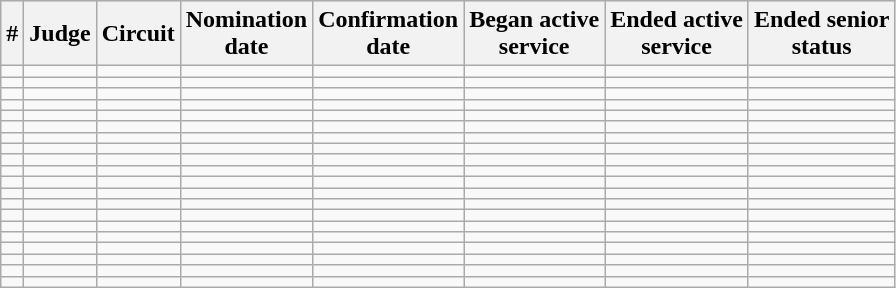<table class="sortable wikitable">
<tr bgcolor="#ececec">
<th>#</th>
<th>Judge</th>
<th>Circuit</th>
<th>Nomination<br>date</th>
<th>Confirmation<br>date</th>
<th>Began active<br>service</th>
<th>Ended active<br>service</th>
<th>Ended senior<br>status</th>
</tr>
<tr>
<td></td>
<td></td>
<td></td>
<td></td>
<td></td>
<td></td>
<td></td>
<td></td>
</tr>
<tr>
<td></td>
<td></td>
<td></td>
<td></td>
<td></td>
<td></td>
<td></td>
<td align="center"></td>
</tr>
<tr>
<td></td>
<td></td>
<td></td>
<td></td>
<td></td>
<td></td>
<td></td>
<td align="center"></td>
</tr>
<tr>
<td></td>
<td></td>
<td></td>
<td></td>
<td></td>
<td></td>
<td></td>
<td></td>
</tr>
<tr>
<td></td>
<td></td>
<td></td>
<td></td>
<td></td>
<td></td>
<td></td>
<td></td>
</tr>
<tr>
<td></td>
<td></td>
<td></td>
<td></td>
<td></td>
<td></td>
<td></td>
<td></td>
</tr>
<tr>
<td></td>
<td></td>
<td></td>
<td></td>
<td></td>
<td></td>
<td></td>
<td align="center"></td>
</tr>
<tr>
<td></td>
<td></td>
<td></td>
<td></td>
<td></td>
<td></td>
<td></td>
<td align="center"></td>
</tr>
<tr>
<td></td>
<td></td>
<td></td>
<td></td>
<td></td>
<td></td>
<td></td>
<td></td>
</tr>
<tr>
<td></td>
<td></td>
<td></td>
<td></td>
<td></td>
<td></td>
<td></td>
<td align="center"></td>
</tr>
<tr>
<td></td>
<td></td>
<td></td>
<td></td>
<td></td>
<td></td>
<td></td>
<td align="center"></td>
</tr>
<tr>
<td></td>
<td></td>
<td></td>
<td></td>
<td></td>
<td></td>
<td></td>
<td></td>
</tr>
<tr>
<td></td>
<td></td>
<td></td>
<td></td>
<td></td>
<td></td>
<td></td>
<td align="center"></td>
</tr>
<tr>
<td></td>
<td></td>
<td></td>
<td></td>
<td></td>
<td></td>
<td></td>
<td></td>
</tr>
<tr>
<td></td>
<td></td>
<td></td>
<td></td>
<td></td>
<td></td>
<td></td>
<td></td>
</tr>
<tr>
<td></td>
<td></td>
<td></td>
<td></td>
<td></td>
<td></td>
<td></td>
<td align="center"></td>
</tr>
<tr>
<td></td>
<td></td>
<td></td>
<td></td>
<td></td>
<td></td>
<td></td>
<td align="center"></td>
</tr>
<tr>
<td></td>
<td></td>
<td></td>
<td></td>
<td></td>
<td></td>
<td></td>
<td align="center"></td>
</tr>
<tr>
<td></td>
<td></td>
<td></td>
<td></td>
<td></td>
<td></td>
<td></td>
<td align="center"></td>
</tr>
<tr>
<td></td>
<td></td>
<td></td>
<td></td>
<td></td>
<td></td>
<td></td>
<td></td>
</tr>
</table>
